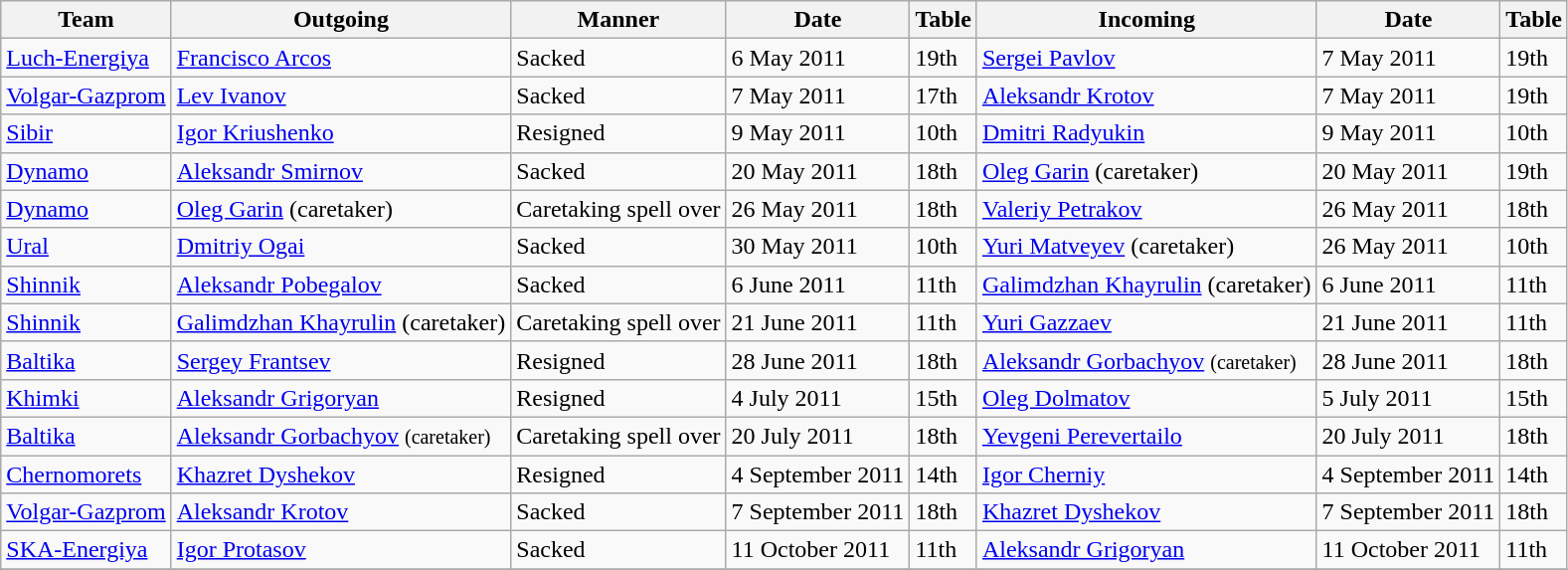<table class="wikitable">
<tr>
<th>Team</th>
<th>Outgoing</th>
<th>Manner</th>
<th>Date</th>
<th>Table</th>
<th>Incoming</th>
<th>Date</th>
<th>Table</th>
</tr>
<tr>
<td><a href='#'>Luch-Energiya</a></td>
<td> <a href='#'>Francisco Arcos</a></td>
<td>Sacked</td>
<td>6 May 2011</td>
<td>19th</td>
<td> <a href='#'>Sergei Pavlov</a></td>
<td>7 May 2011</td>
<td>19th</td>
</tr>
<tr>
<td><a href='#'>Volgar-Gazprom</a></td>
<td> <a href='#'>Lev Ivanov</a></td>
<td>Sacked</td>
<td>7 May 2011</td>
<td>17th</td>
<td> <a href='#'>Aleksandr Krotov</a></td>
<td>7 May 2011</td>
<td>19th</td>
</tr>
<tr>
<td><a href='#'>Sibir</a></td>
<td> <a href='#'>Igor Kriushenko</a></td>
<td>Resigned</td>
<td>9 May 2011</td>
<td>10th</td>
<td> <a href='#'>Dmitri Radyukin</a></td>
<td>9 May 2011</td>
<td>10th</td>
</tr>
<tr>
<td><a href='#'>Dynamo</a></td>
<td> <a href='#'>Aleksandr Smirnov</a></td>
<td>Sacked</td>
<td>20 May 2011</td>
<td>18th</td>
<td> <a href='#'>Oleg Garin</a> (caretaker)</td>
<td>20 May 2011</td>
<td>19th</td>
</tr>
<tr>
<td><a href='#'>Dynamo</a></td>
<td> <a href='#'>Oleg Garin</a> (caretaker)</td>
<td>Caretaking spell over</td>
<td>26 May 2011</td>
<td>18th</td>
<td> <a href='#'>Valeriy Petrakov</a></td>
<td>26 May 2011</td>
<td>18th</td>
</tr>
<tr>
<td><a href='#'>Ural</a></td>
<td> <a href='#'>Dmitriy Ogai</a></td>
<td>Sacked</td>
<td>30 May 2011</td>
<td>10th</td>
<td> <a href='#'>Yuri Matveyev</a> (caretaker)</td>
<td>26 May 2011</td>
<td>10th</td>
</tr>
<tr>
<td><a href='#'>Shinnik</a></td>
<td> <a href='#'>Aleksandr Pobegalov</a></td>
<td>Sacked</td>
<td>6 June 2011</td>
<td>11th</td>
<td> <a href='#'>Galimdzhan Khayrulin</a> (caretaker)</td>
<td>6 June 2011</td>
<td>11th</td>
</tr>
<tr>
<td><a href='#'>Shinnik</a></td>
<td> <a href='#'>Galimdzhan Khayrulin</a> (caretaker)</td>
<td>Caretaking spell over</td>
<td>21 June 2011</td>
<td>11th</td>
<td> <a href='#'>Yuri Gazzaev</a></td>
<td>21 June 2011</td>
<td>11th</td>
</tr>
<tr>
<td><a href='#'>Baltika</a></td>
<td> <a href='#'>Sergey Frantsev</a></td>
<td>Resigned</td>
<td>28 June 2011</td>
<td>18th</td>
<td> <a href='#'>Aleksandr Gorbachyov</a> <small>(caretaker)</small></td>
<td>28 June 2011</td>
<td>18th</td>
</tr>
<tr>
<td><a href='#'>Khimki</a></td>
<td> <a href='#'>Aleksandr Grigoryan</a></td>
<td>Resigned</td>
<td>4 July 2011</td>
<td>15th</td>
<td> <a href='#'>Oleg Dolmatov</a></td>
<td>5 July 2011</td>
<td>15th</td>
</tr>
<tr>
<td><a href='#'>Baltika</a></td>
<td> <a href='#'>Aleksandr Gorbachyov</a> <small>(caretaker)</small></td>
<td>Caretaking spell over</td>
<td>20 July 2011</td>
<td>18th</td>
<td> <a href='#'>Yevgeni Perevertailo</a></td>
<td>20 July 2011</td>
<td>18th</td>
</tr>
<tr>
<td><a href='#'>Chernomorets</a></td>
<td> <a href='#'>Khazret Dyshekov</a></td>
<td>Resigned</td>
<td>4 September 2011</td>
<td>14th</td>
<td> <a href='#'>Igor Cherniy</a></td>
<td>4 September 2011</td>
<td>14th</td>
</tr>
<tr>
<td><a href='#'>Volgar-Gazprom</a></td>
<td> <a href='#'>Aleksandr Krotov</a></td>
<td>Sacked</td>
<td>7 September 2011</td>
<td>18th</td>
<td> <a href='#'>Khazret Dyshekov</a></td>
<td>7 September 2011</td>
<td>18th</td>
</tr>
<tr>
<td><a href='#'>SKA-Energiya</a></td>
<td> <a href='#'>Igor Protasov</a></td>
<td>Sacked</td>
<td>11 October 2011</td>
<td>11th</td>
<td> <a href='#'>Aleksandr Grigoryan</a></td>
<td>11 October 2011</td>
<td>11th</td>
</tr>
<tr>
</tr>
</table>
